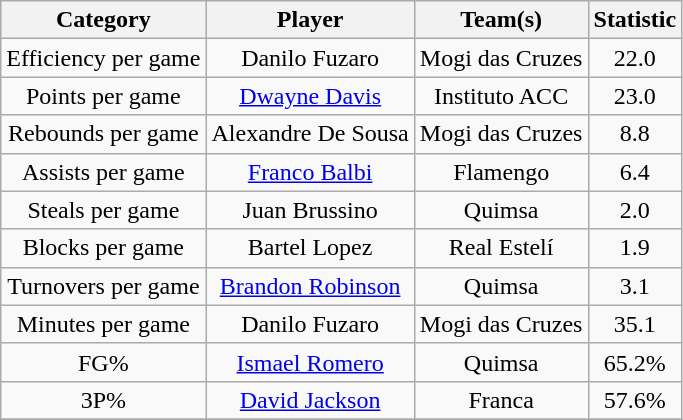<table class="wikitable" style="text-align:center">
<tr>
<th>Category</th>
<th>Player</th>
<th>Team(s)</th>
<th>Statistic</th>
</tr>
<tr>
<td>Efficiency per game</td>
<td> Danilo Fuzaro</td>
<td>Mogi das Cruzes</td>
<td>22.0</td>
</tr>
<tr>
<td>Points per game</td>
<td> <a href='#'>Dwayne Davis</a></td>
<td>Instituto ACC</td>
<td>23.0</td>
</tr>
<tr>
<td>Rebounds per game</td>
<td> Alexandre De Sousa</td>
<td>Mogi das Cruzes</td>
<td>8.8</td>
</tr>
<tr>
<td>Assists per game</td>
<td> <a href='#'>Franco Balbi</a></td>
<td>Flamengo</td>
<td>6.4</td>
</tr>
<tr>
<td>Steals per game</td>
<td> Juan Brussino</td>
<td>Quimsa</td>
<td>2.0</td>
</tr>
<tr>
<td>Blocks per game</td>
<td> Bartel Lopez</td>
<td>Real Estelí</td>
<td>1.9</td>
</tr>
<tr>
<td>Turnovers per game</td>
<td> <a href='#'>Brandon Robinson</a></td>
<td>Quimsa</td>
<td>3.1</td>
</tr>
<tr>
<td>Minutes per game</td>
<td> Danilo Fuzaro</td>
<td>Mogi das Cruzes</td>
<td>35.1</td>
</tr>
<tr>
<td>FG%</td>
<td> <a href='#'>Ismael Romero</a></td>
<td>Quimsa</td>
<td>65.2%</td>
</tr>
<tr>
<td>3P%</td>
<td> <a href='#'>David Jackson</a></td>
<td>Franca</td>
<td>57.6%</td>
</tr>
<tr>
</tr>
</table>
